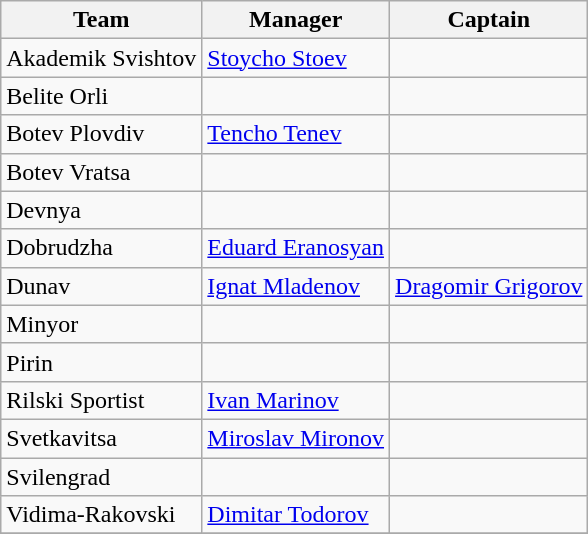<table class="wikitable sortable" style="text-align: left;">
<tr>
<th>Team</th>
<th>Manager</th>
<th>Captain</th>
</tr>
<tr>
<td>Akademik Svishtov</td>
<td> <a href='#'>Stoycho Stoev</a></td>
<td></td>
</tr>
<tr>
<td>Belite Orli</td>
<td></td>
<td></td>
</tr>
<tr>
<td>Botev Plovdiv</td>
<td> <a href='#'>Tencho Tenev</a></td>
<td></td>
</tr>
<tr>
<td>Botev Vratsa</td>
<td></td>
<td></td>
</tr>
<tr>
<td>Devnya</td>
<td></td>
<td></td>
</tr>
<tr>
<td>Dobrudzha</td>
<td> <a href='#'>Eduard Eranosyan</a></td>
<td></td>
</tr>
<tr>
<td>Dunav</td>
<td> <a href='#'>Ignat Mladenov</a></td>
<td> <a href='#'>Dragomir Grigorov</a></td>
</tr>
<tr>
<td>Minyor</td>
<td></td>
<td></td>
</tr>
<tr>
<td>Pirin</td>
<td></td>
<td></td>
</tr>
<tr>
<td>Rilski Sportist</td>
<td> <a href='#'>Ivan Marinov</a></td>
<td></td>
</tr>
<tr>
<td>Svetkavitsa</td>
<td> <a href='#'>Miroslav Mironov</a></td>
<td></td>
</tr>
<tr>
<td>Svilengrad</td>
<td></td>
<td></td>
</tr>
<tr>
<td>Vidima-Rakovski</td>
<td> <a href='#'>Dimitar Todorov</a></td>
<td></td>
</tr>
<tr>
</tr>
</table>
